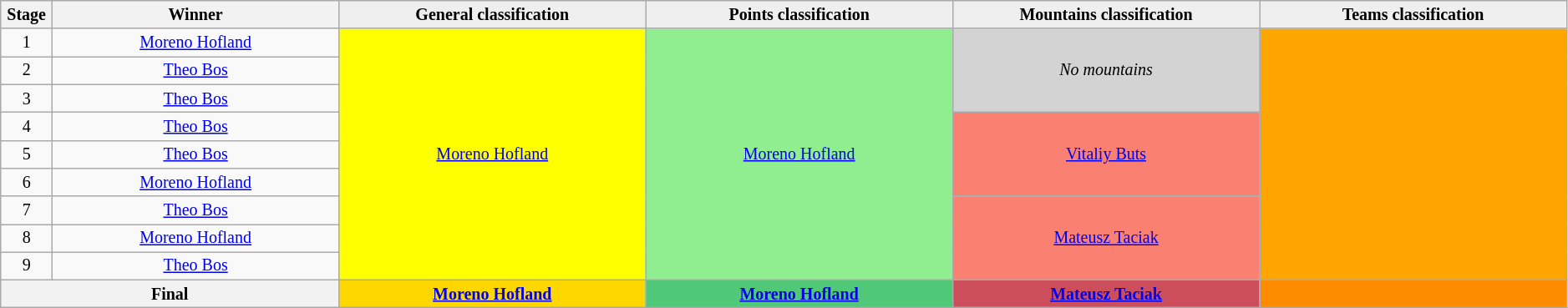<table class="wikitable" style="text-align: center; font-size:smaller;">
<tr style="background-color: #efefef;">
<th width="1%">Stage</th>
<th width="14%">Winner</th>
<th style="background:#EFEFEF;" width="15%">General classification</th>
<th style="background:#EFEFEF;" width="15%">Points classification</th>
<th style="background:#EFEFEF"  width="15%">Mountains classification</th>
<th style="background:#EFEFEF;" width="15%">Teams classification</th>
</tr>
<tr>
<td>1</td>
<td><a href='#'>Moreno Hofland</a></td>
<td style="background:yellow;" rowspan=9><a href='#'>Moreno Hofland</a></td>
<td style="background:lightgreen;" rowspan=9><a href='#'>Moreno Hofland</a></td>
<td style="background:lightgrey;" rowspan=3><em>No mountains</em></td>
<td style="background:orange;" rowspan=9></td>
</tr>
<tr>
<td>2</td>
<td><a href='#'>Theo Bos</a></td>
</tr>
<tr>
<td>3</td>
<td><a href='#'>Theo Bos</a></td>
</tr>
<tr>
<td>4</td>
<td><a href='#'>Theo Bos</a></td>
<td style="background:salmon;" rowspan=3><a href='#'>Vitaliy Buts</a></td>
</tr>
<tr>
<td>5</td>
<td><a href='#'>Theo Bos</a></td>
</tr>
<tr>
<td>6</td>
<td><a href='#'>Moreno Hofland</a></td>
</tr>
<tr>
<td>7</td>
<td><a href='#'>Theo Bos</a></td>
<td style="background:salmon;" rowspan=3><a href='#'>Mateusz Taciak</a></td>
</tr>
<tr>
<td>8</td>
<td><a href='#'>Moreno Hofland</a></td>
</tr>
<tr>
<td>9</td>
<td><a href='#'>Theo Bos</a></td>
</tr>
<tr>
<th colspan=2>Final</th>
<th style="background:gold;"><a href='#'>Moreno Hofland</a></th>
<th style="background:#50c878;"><a href='#'>Moreno Hofland</a></th>
<th style="background:#cc4e5c;"><a href='#'>Mateusz Taciak</a></th>
<th style="background:#ff8c00;"></th>
</tr>
</table>
